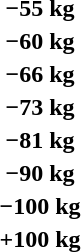<table>
<tr>
<th rowspan=2>−55 kg</th>
<td rowspan=2></td>
<td rowspan=2></td>
<td></td>
</tr>
<tr>
<td></td>
</tr>
<tr>
<th rowspan=2>−60 kg</th>
<td rowspan=2></td>
<td rowspan=2></td>
<td></td>
</tr>
<tr>
<td></td>
</tr>
<tr>
<th rowspan=2>−66 kg</th>
<td rowspan=2></td>
<td rowspan=2></td>
<td></td>
</tr>
<tr>
<td></td>
</tr>
<tr>
<th rowspan=2>−73 kg</th>
<td rowspan=2></td>
<td rowspan=2></td>
<td></td>
</tr>
<tr>
<td></td>
</tr>
<tr>
<th rowspan=2>−81 kg</th>
<td rowspan=2></td>
<td rowspan=2></td>
<td></td>
</tr>
<tr>
<td></td>
</tr>
<tr>
<th rowspan=2>−90 kg</th>
<td rowspan=2></td>
<td rowspan=2></td>
<td></td>
</tr>
<tr>
<td></td>
</tr>
<tr>
<th rowspan=2>−100 kg</th>
<td rowspan=2></td>
<td rowspan=2></td>
<td></td>
</tr>
<tr>
<td></td>
</tr>
<tr>
<th rowspan=2>+100 kg</th>
<td rowspan=2></td>
<td rowspan=2></td>
<td></td>
</tr>
<tr>
<td></td>
</tr>
</table>
